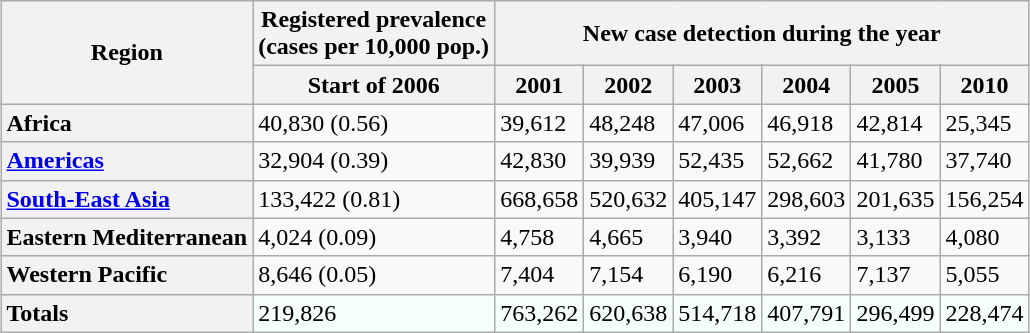<table id="tableWorldwide" class="wikitable" style="margin:1em auto;">
<tr>
<th rowspan="2">Region</th>
<th>Registered prevalence<br> (cases per 10,000 pop.)</th>
<th colspan="6">New case detection during the year</th>
</tr>
<tr>
<th>Start of 2006</th>
<th>2001</th>
<th>2002</th>
<th>2003</th>
<th>2004</th>
<th>2005</th>
<th>2010</th>
</tr>
<tr>
<th style="text-align:left;">Africa</th>
<td>40,830 (0.56)</td>
<td>39,612</td>
<td>48,248</td>
<td>47,006</td>
<td>46,918</td>
<td>42,814</td>
<td>25,345</td>
</tr>
<tr>
<th style="text-align:left;"><a href='#'>Americas</a></th>
<td>32,904 (0.39)</td>
<td>42,830</td>
<td>39,939</td>
<td>52,435</td>
<td>52,662</td>
<td>41,780</td>
<td>37,740</td>
</tr>
<tr>
<th style="text-align:left;"><a href='#'>South-East Asia</a></th>
<td>133,422 (0.81)</td>
<td>668,658</td>
<td>520,632</td>
<td>405,147</td>
<td>298,603</td>
<td>201,635</td>
<td>156,254</td>
</tr>
<tr>
<th style="text-align:left;">Eastern Mediterranean</th>
<td>4,024 (0.09)</td>
<td>4,758</td>
<td>4,665</td>
<td>3,940</td>
<td>3,392</td>
<td>3,133</td>
<td>4,080</td>
</tr>
<tr>
<th style="text-align:left;">Western Pacific</th>
<td>8,646 (0.05)</td>
<td>7,404</td>
<td>7,154</td>
<td>6,190</td>
<td>6,216</td>
<td>7,137</td>
<td>5,055</td>
</tr>
<tr class="tfoot"  style="background:#F5FFFC;">
<th style="text-align:left;">Totals</th>
<td>219,826</td>
<td>763,262</td>
<td>620,638</td>
<td>514,718</td>
<td>407,791</td>
<td>296,499</td>
<td>228,474</td>
</tr>
</table>
